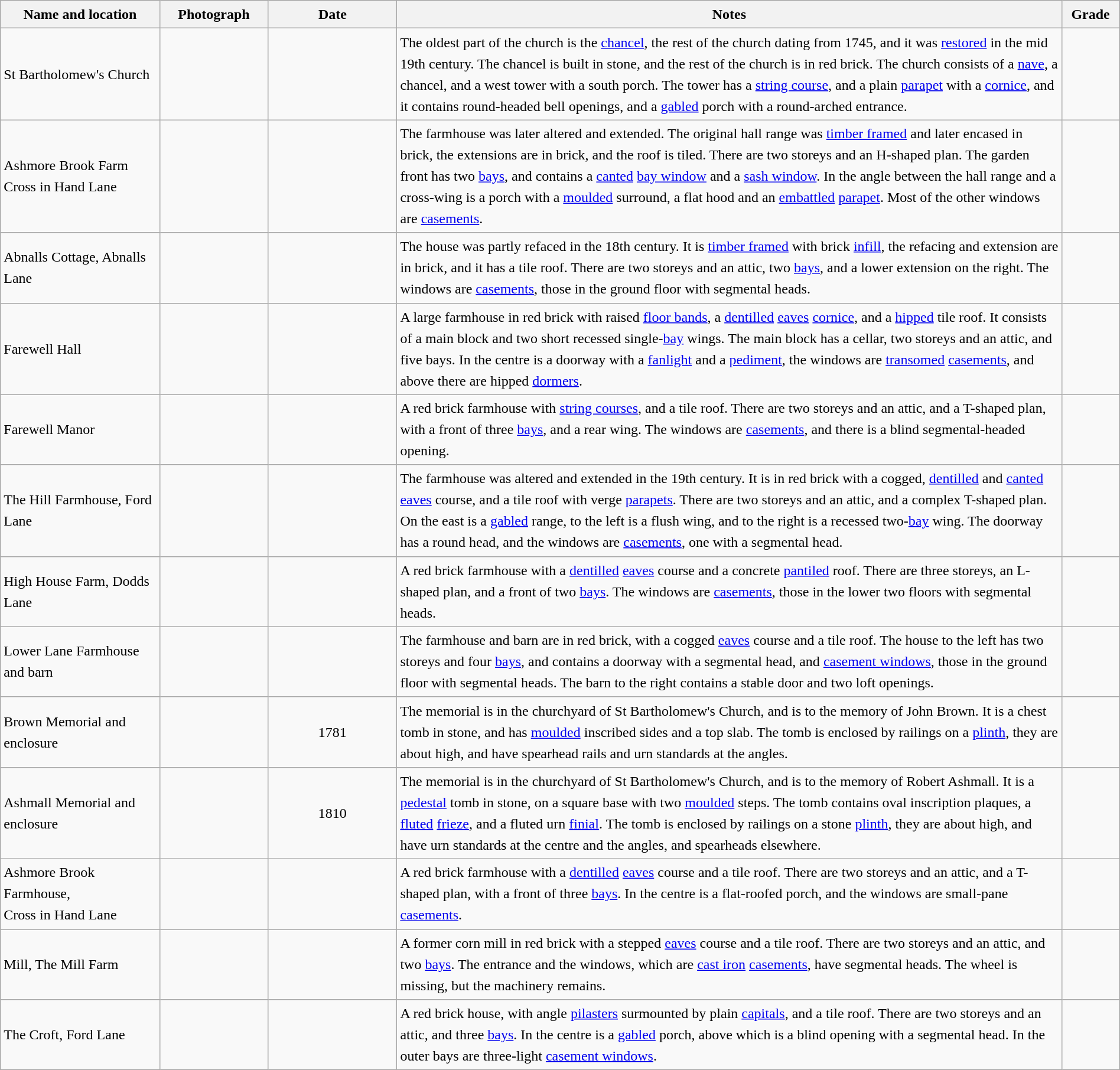<table class="wikitable sortable plainrowheaders" style="width:100%; border:0; text-align:left; line-height:150%;">
<tr>
<th scope="col"  style="width:150px">Name and location</th>
<th scope="col"  style="width:100px" class="unsortable">Photograph</th>
<th scope="col"  style="width:120px">Date</th>
<th scope="col"  style="width:650px" class="unsortable">Notes</th>
<th scope="col"  style="width:50px">Grade</th>
</tr>
<tr>
<td>St Bartholomew's Church<br><small></small></td>
<td></td>
<td align="center"></td>
<td>The oldest part of the church is the <a href='#'>chancel</a>, the rest of the church dating from 1745, and it was <a href='#'>restored</a> in the mid 19th century.  The chancel is built in stone, and the rest of the church is in red brick.  The church consists of a <a href='#'>nave</a>, a chancel, and a west tower with a south porch.  The tower has a <a href='#'>string course</a>, and a plain <a href='#'>parapet</a> with a <a href='#'>cornice</a>, and it contains round-headed bell openings, and a <a href='#'>gabled</a> porch with a round-arched entrance.</td>
<td align="center" ></td>
</tr>
<tr>
<td>Ashmore Brook Farm<br>Cross in Hand Lane<br><small></small></td>
<td></td>
<td align="center"></td>
<td>The farmhouse was later altered and extended.  The original hall range was <a href='#'>timber framed</a> and later encased in brick, the extensions are in brick, and the roof is tiled.  There are two storeys and an H-shaped plan.  The garden front has two <a href='#'>bays</a>, and contains a <a href='#'>canted</a> <a href='#'>bay window</a> and a <a href='#'>sash window</a>.  In the angle between the hall range and a cross-wing is a porch with a <a href='#'>moulded</a> surround, a flat hood and an <a href='#'>embattled</a> <a href='#'>parapet</a>.  Most of the other windows are <a href='#'>casements</a>.</td>
<td align="center" ></td>
</tr>
<tr>
<td>Abnalls Cottage, Abnalls Lane<br><small></small></td>
<td></td>
<td align="center"></td>
<td>The house was partly refaced in the 18th century.  It is <a href='#'>timber framed</a> with brick <a href='#'>infill</a>, the refacing and extension are in brick, and it has a tile roof.  There are two storeys and an attic, two <a href='#'>bays</a>, and a lower extension on the right.  The windows are <a href='#'>casements</a>, those in the ground floor with segmental heads.</td>
<td align="center" ></td>
</tr>
<tr>
<td>Farewell Hall<br><small></small></td>
<td></td>
<td align="center"></td>
<td>A large farmhouse in red brick with raised <a href='#'>floor bands</a>, a <a href='#'>dentilled</a> <a href='#'>eaves</a> <a href='#'>cornice</a>, and a <a href='#'>hipped</a> tile roof.  It consists of a main block and two short recessed single-<a href='#'>bay</a> wings.  The main block has a cellar, two storeys and an attic, and five bays.  In the centre is a doorway with a <a href='#'>fanlight</a> and a <a href='#'>pediment</a>, the windows are <a href='#'>transomed</a> <a href='#'>casements</a>, and above there are hipped <a href='#'>dormers</a>.</td>
<td align="center" ></td>
</tr>
<tr>
<td>Farewell Manor<br><small></small></td>
<td></td>
<td align="center"></td>
<td>A red brick farmhouse with <a href='#'>string courses</a>, and a tile roof.  There are two storeys and an attic, and a T-shaped plan, with a front of three <a href='#'>bays</a>, and a rear wing.  The windows are <a href='#'>casements</a>, and there is a blind segmental-headed opening.</td>
<td align="center" ></td>
</tr>
<tr>
<td>The Hill Farmhouse, Ford Lane<br><small></small></td>
<td></td>
<td align="center"></td>
<td>The farmhouse was altered and extended in the 19th century.  It is in red brick with a cogged, <a href='#'>dentilled</a> and <a href='#'>canted</a> <a href='#'>eaves</a> course, and a tile roof with verge <a href='#'>parapets</a>.  There are two storeys and an attic, and a complex T-shaped plan.  On the east is a <a href='#'>gabled</a> range, to the left is a flush wing, and to the right is a recessed two-<a href='#'>bay</a> wing.  The doorway has a round head, and the windows are <a href='#'>casements</a>, one with a segmental head.</td>
<td align="center" ></td>
</tr>
<tr>
<td>High House Farm, Dodds Lane<br><small></small></td>
<td></td>
<td align="center"></td>
<td>A red brick farmhouse with a <a href='#'>dentilled</a> <a href='#'>eaves</a> course and a concrete <a href='#'>pantiled</a> roof.  There are three storeys, an L-shaped plan, and a front of two <a href='#'>bays</a>.  The windows are <a href='#'>casements</a>, those in the lower two floors with segmental heads.</td>
<td align="center" ></td>
</tr>
<tr>
<td>Lower Lane Farmhouse and barn<br><small></small></td>
<td></td>
<td align="center"></td>
<td>The farmhouse and barn are in red brick, with a cogged <a href='#'>eaves</a> course and a tile roof.  The house to the left has two storeys and four <a href='#'>bays</a>, and contains a doorway with a segmental head, and <a href='#'>casement windows</a>, those in the ground floor with segmental heads.  The barn to the right contains a stable door and two loft openings.</td>
<td align="center" ></td>
</tr>
<tr>
<td>Brown Memorial and enclosure<br><small></small></td>
<td></td>
<td align="center">1781</td>
<td>The memorial is in the churchyard of St Bartholomew's Church, and is to the memory of John Brown.  It is a chest tomb in stone, and has <a href='#'>moulded</a> inscribed sides and a top slab.  The tomb is enclosed by railings on a <a href='#'>plinth</a>, they are about  high, and have spearhead rails and urn standards at the angles.</td>
<td align="center" ></td>
</tr>
<tr>
<td>Ashmall Memorial and enclosure<br><small></small></td>
<td></td>
<td align="center">1810</td>
<td>The memorial is in the churchyard of St Bartholomew's Church, and is to the memory of Robert Ashmall.  It is a <a href='#'>pedestal</a> tomb in stone, on a square base with two <a href='#'>moulded</a> steps.  The tomb contains oval inscription plaques, a <a href='#'>fluted</a> <a href='#'>frieze</a>, and a fluted urn <a href='#'>finial</a>.  The tomb is enclosed by railings on a stone <a href='#'>plinth</a>, they are about  high, and have urn standards at the centre and the angles, and spearheads elsewhere.</td>
<td align="center" ></td>
</tr>
<tr>
<td>Ashmore Brook Farmhouse,<br>Cross in Hand Lane<br><small></small></td>
<td></td>
<td align="center"></td>
<td>A red brick farmhouse with a <a href='#'>dentilled</a> <a href='#'>eaves</a> course and a tile roof.  There are two storeys and an attic, and a T-shaped plan, with a front of three <a href='#'>bays</a>.  In the centre is a flat-roofed porch, and the windows are small-pane <a href='#'>casements</a>.</td>
<td align="center" ></td>
</tr>
<tr>
<td>Mill, The Mill Farm<br><small></small></td>
<td></td>
<td align="center"></td>
<td>A former corn mill in red brick with a stepped <a href='#'>eaves</a> course and a tile roof.  There are two storeys and an attic, and two <a href='#'>bays</a>.  The entrance and the windows, which are <a href='#'>cast iron</a> <a href='#'>casements</a>, have segmental heads.  The wheel is missing, but the machinery remains.</td>
<td align="center" ></td>
</tr>
<tr>
<td>The Croft, Ford Lane<br><small></small></td>
<td></td>
<td align="center"></td>
<td>A red brick house, with angle <a href='#'>pilasters</a> surmounted by plain <a href='#'>capitals</a>, and a tile roof.  There are two storeys and an attic, and three <a href='#'>bays</a>.  In the centre is a <a href='#'>gabled</a> porch, above which is a blind opening with a segmental head.  In the outer bays are three-light <a href='#'>casement windows</a>.</td>
<td align="center" ></td>
</tr>
<tr>
</tr>
</table>
